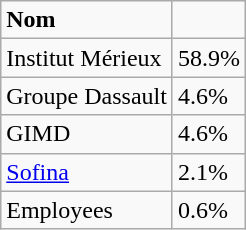<table class="wikitable">
<tr>
<td><strong>Nom</strong></td>
<td></td>
</tr>
<tr>
<td>Institut Mérieux</td>
<td>58.9%</td>
</tr>
<tr>
<td>Groupe Dassault</td>
<td>4.6%</td>
</tr>
<tr>
<td>GIMD</td>
<td>4.6%</td>
</tr>
<tr>
<td><a href='#'>Sofina</a></td>
<td>2.1%</td>
</tr>
<tr>
<td>Employees</td>
<td>0.6%</td>
</tr>
</table>
